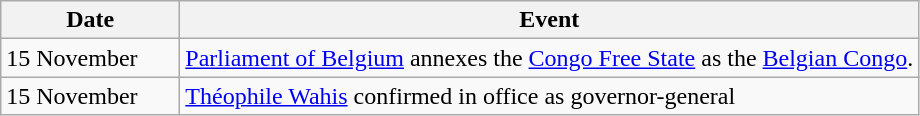<table class=wikitable>
<tr>
<th style="width:7em">Date</th>
<th>Event</th>
</tr>
<tr>
<td>15 November</td>
<td><a href='#'>Parliament of Belgium</a> annexes the <a href='#'>Congo Free State</a> as the <a href='#'>Belgian Congo</a>.</td>
</tr>
<tr>
<td>15 November</td>
<td><a href='#'>Théophile Wahis</a> confirmed in office as governor-general</td>
</tr>
</table>
